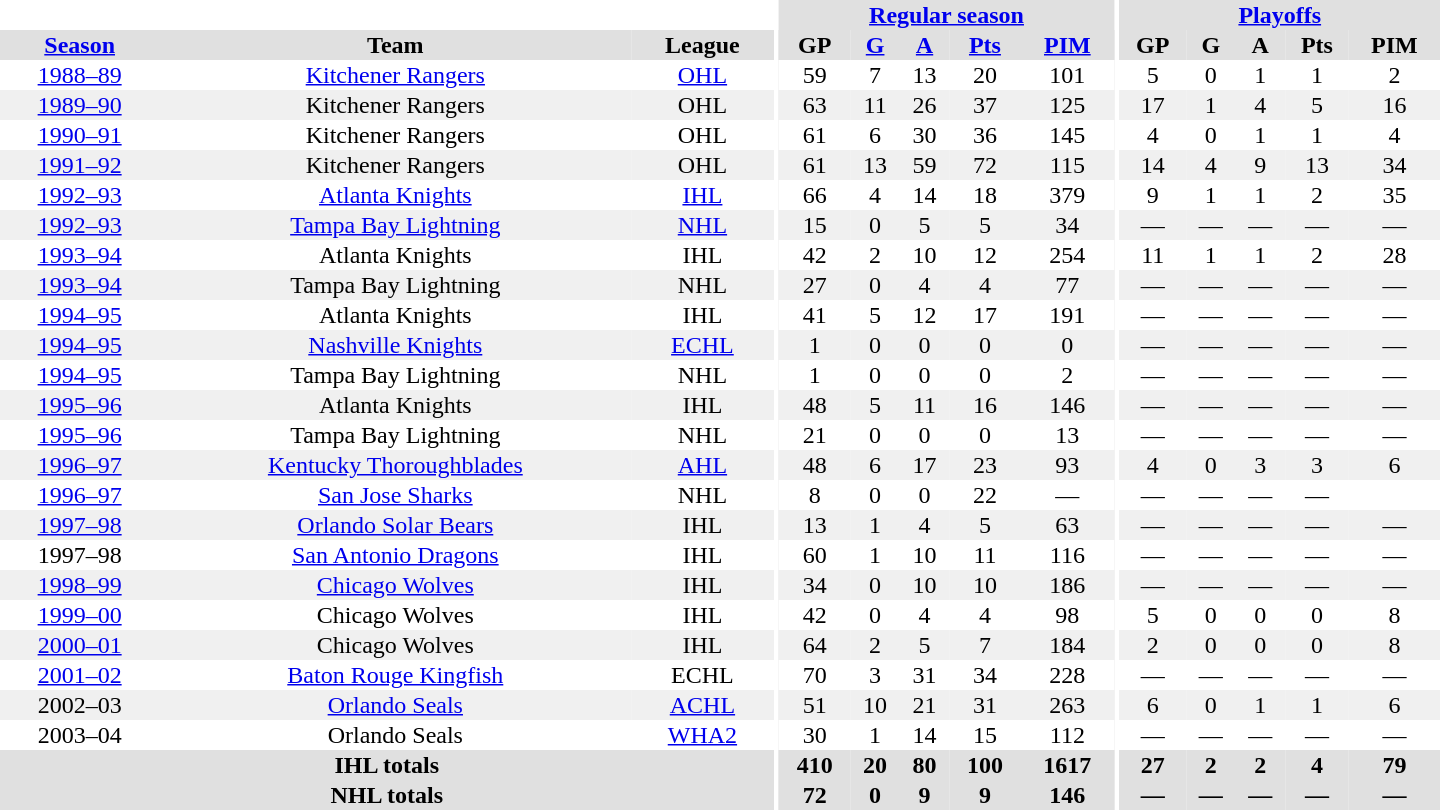<table border="0" cellpadding="1" cellspacing="0" style="text-align:center; width:60em">
<tr bgcolor="#e0e0e0">
<th colspan="3" bgcolor="#ffffff"></th>
<th rowspan="100" bgcolor="#ffffff"></th>
<th colspan="5"><a href='#'>Regular season</a></th>
<th rowspan="100" bgcolor="#ffffff"></th>
<th colspan="5"><a href='#'>Playoffs</a></th>
</tr>
<tr bgcolor="#e0e0e0">
<th><a href='#'>Season</a></th>
<th>Team</th>
<th>League</th>
<th>GP</th>
<th><a href='#'>G</a></th>
<th><a href='#'>A</a></th>
<th><a href='#'>Pts</a></th>
<th><a href='#'>PIM</a></th>
<th>GP</th>
<th>G</th>
<th>A</th>
<th>Pts</th>
<th>PIM</th>
</tr>
<tr>
<td><a href='#'>1988–89</a></td>
<td><a href='#'>Kitchener Rangers</a></td>
<td><a href='#'>OHL</a></td>
<td>59</td>
<td>7</td>
<td>13</td>
<td>20</td>
<td>101</td>
<td>5</td>
<td>0</td>
<td>1</td>
<td>1</td>
<td>2</td>
</tr>
<tr bgcolor="#f0f0f0">
<td><a href='#'>1989–90</a></td>
<td>Kitchener Rangers</td>
<td>OHL</td>
<td>63</td>
<td>11</td>
<td>26</td>
<td>37</td>
<td>125</td>
<td>17</td>
<td>1</td>
<td>4</td>
<td>5</td>
<td>16</td>
</tr>
<tr>
<td><a href='#'>1990–91</a></td>
<td>Kitchener Rangers</td>
<td>OHL</td>
<td>61</td>
<td>6</td>
<td>30</td>
<td>36</td>
<td>145</td>
<td>4</td>
<td>0</td>
<td>1</td>
<td>1</td>
<td>4</td>
</tr>
<tr bgcolor="#f0f0f0">
<td><a href='#'>1991–92</a></td>
<td>Kitchener Rangers</td>
<td>OHL</td>
<td>61</td>
<td>13</td>
<td>59</td>
<td>72</td>
<td>115</td>
<td>14</td>
<td>4</td>
<td>9</td>
<td>13</td>
<td>34</td>
</tr>
<tr>
<td><a href='#'>1992–93</a></td>
<td><a href='#'>Atlanta Knights</a></td>
<td><a href='#'>IHL</a></td>
<td>66</td>
<td>4</td>
<td>14</td>
<td>18</td>
<td>379</td>
<td>9</td>
<td>1</td>
<td>1</td>
<td>2</td>
<td>35</td>
</tr>
<tr bgcolor="#f0f0f0">
<td><a href='#'>1992–93</a></td>
<td><a href='#'>Tampa Bay Lightning</a></td>
<td><a href='#'>NHL</a></td>
<td>15</td>
<td>0</td>
<td>5</td>
<td>5</td>
<td>34</td>
<td>—</td>
<td>—</td>
<td>—</td>
<td>—</td>
<td>—</td>
</tr>
<tr>
<td><a href='#'>1993–94</a></td>
<td>Atlanta Knights</td>
<td>IHL</td>
<td>42</td>
<td>2</td>
<td>10</td>
<td>12</td>
<td>254</td>
<td>11</td>
<td>1</td>
<td>1</td>
<td>2</td>
<td>28</td>
</tr>
<tr bgcolor="#f0f0f0">
<td><a href='#'>1993–94</a></td>
<td>Tampa Bay Lightning</td>
<td>NHL</td>
<td>27</td>
<td>0</td>
<td>4</td>
<td>4</td>
<td>77</td>
<td>—</td>
<td>—</td>
<td>—</td>
<td>—</td>
<td>—</td>
</tr>
<tr>
<td><a href='#'>1994–95</a></td>
<td>Atlanta Knights</td>
<td>IHL</td>
<td>41</td>
<td>5</td>
<td>12</td>
<td>17</td>
<td>191</td>
<td>—</td>
<td>—</td>
<td>—</td>
<td>—</td>
<td>—</td>
</tr>
<tr bgcolor="#f0f0f0">
<td><a href='#'>1994–95</a></td>
<td><a href='#'>Nashville Knights</a></td>
<td><a href='#'>ECHL</a></td>
<td>1</td>
<td>0</td>
<td>0</td>
<td>0</td>
<td>0</td>
<td>—</td>
<td>—</td>
<td>—</td>
<td>—</td>
<td>—</td>
</tr>
<tr>
<td><a href='#'>1994–95</a></td>
<td>Tampa Bay Lightning</td>
<td>NHL</td>
<td>1</td>
<td>0</td>
<td>0</td>
<td>0</td>
<td>2</td>
<td>—</td>
<td>—</td>
<td>—</td>
<td>—</td>
<td>—</td>
</tr>
<tr bgcolor="#f0f0f0">
<td><a href='#'>1995–96</a></td>
<td>Atlanta Knights</td>
<td>IHL</td>
<td>48</td>
<td>5</td>
<td>11</td>
<td>16</td>
<td>146</td>
<td>—</td>
<td>—</td>
<td>—</td>
<td>—</td>
<td>—</td>
</tr>
<tr>
<td><a href='#'>1995–96</a></td>
<td>Tampa Bay Lightning</td>
<td>NHL</td>
<td>21</td>
<td>0</td>
<td>0</td>
<td>0</td>
<td>13</td>
<td>—</td>
<td>—</td>
<td>—</td>
<td>—</td>
<td>—</td>
</tr>
<tr bgcolor="#f0f0f0">
<td><a href='#'>1996–97</a></td>
<td><a href='#'>Kentucky Thoroughblades</a></td>
<td><a href='#'>AHL</a></td>
<td>48</td>
<td>6</td>
<td>17</td>
<td>23</td>
<td>93</td>
<td>4</td>
<td>0</td>
<td>3</td>
<td>3</td>
<td>6</td>
</tr>
<tr>
<td><a href='#'>1996–97</a></td>
<td><a href='#'>San Jose Sharks</a></td>
<td>NHL</td>
<td>8</td>
<td>0</td>
<td>0</td>
<td>22</td>
<td>—</td>
<td>—</td>
<td>—</td>
<td>—</td>
<td>—</td>
</tr>
<tr bgcolor="#f0f0f0">
<td><a href='#'>1997–98</a></td>
<td><a href='#'>Orlando Solar Bears</a></td>
<td>IHL</td>
<td>13</td>
<td>1</td>
<td>4</td>
<td>5</td>
<td>63</td>
<td>—</td>
<td>—</td>
<td>—</td>
<td>—</td>
<td>—</td>
</tr>
<tr>
<td>1997–98</td>
<td><a href='#'>San Antonio Dragons</a></td>
<td>IHL</td>
<td>60</td>
<td>1</td>
<td>10</td>
<td>11</td>
<td>116</td>
<td>—</td>
<td>—</td>
<td>—</td>
<td>—</td>
<td>—</td>
</tr>
<tr bgcolor="#f0f0f0">
<td><a href='#'>1998–99</a></td>
<td><a href='#'>Chicago Wolves</a></td>
<td>IHL</td>
<td>34</td>
<td>0</td>
<td>10</td>
<td>10</td>
<td>186</td>
<td>—</td>
<td>—</td>
<td>—</td>
<td>—</td>
<td>—</td>
</tr>
<tr>
<td><a href='#'>1999–00</a></td>
<td>Chicago Wolves</td>
<td>IHL</td>
<td>42</td>
<td>0</td>
<td>4</td>
<td>4</td>
<td>98</td>
<td>5</td>
<td>0</td>
<td>0</td>
<td>0</td>
<td>8</td>
</tr>
<tr bgcolor="#f0f0f0">
<td><a href='#'>2000–01</a></td>
<td>Chicago Wolves</td>
<td>IHL</td>
<td>64</td>
<td>2</td>
<td>5</td>
<td>7</td>
<td>184</td>
<td>2</td>
<td>0</td>
<td>0</td>
<td>0</td>
<td>8</td>
</tr>
<tr>
<td><a href='#'>2001–02</a></td>
<td><a href='#'>Baton Rouge Kingfish</a></td>
<td>ECHL</td>
<td>70</td>
<td>3</td>
<td>31</td>
<td>34</td>
<td>228</td>
<td>—</td>
<td>—</td>
<td>—</td>
<td>—</td>
<td>—</td>
</tr>
<tr bgcolor="#f0f0f0">
<td>2002–03</td>
<td><a href='#'>Orlando Seals</a></td>
<td><a href='#'>ACHL</a></td>
<td>51</td>
<td>10</td>
<td>21</td>
<td>31</td>
<td>263</td>
<td>6</td>
<td>0</td>
<td>1</td>
<td>1</td>
<td>6</td>
</tr>
<tr>
<td>2003–04</td>
<td>Orlando Seals</td>
<td><a href='#'>WHA2</a></td>
<td>30</td>
<td>1</td>
<td>14</td>
<td>15</td>
<td>112</td>
<td>—</td>
<td>—</td>
<td>—</td>
<td>—</td>
<td>—</td>
</tr>
<tr bgcolor="#e0e0e0">
<th colspan="3">IHL totals</th>
<th>410</th>
<th>20</th>
<th>80</th>
<th>100</th>
<th>1617</th>
<th>27</th>
<th>2</th>
<th>2</th>
<th>4</th>
<th>79</th>
</tr>
<tr bgcolor="#e0e0e0">
<th colspan="3">NHL totals</th>
<th>72</th>
<th>0</th>
<th>9</th>
<th>9</th>
<th>146</th>
<th>—</th>
<th>—</th>
<th>—</th>
<th>—</th>
<th>—</th>
</tr>
</table>
